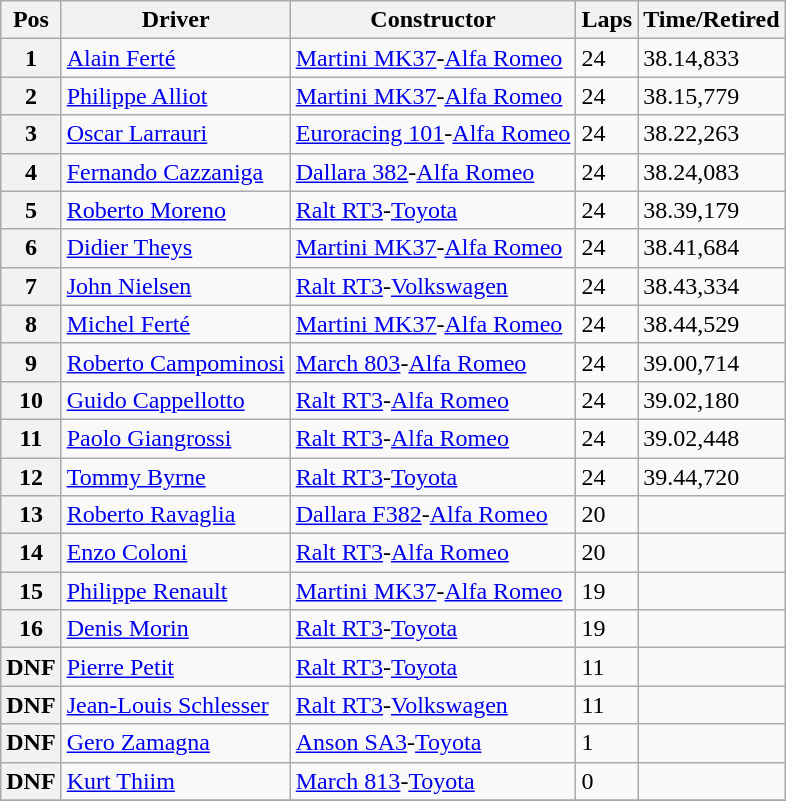<table class="wikitable">
<tr>
<th>Pos</th>
<th>Driver</th>
<th>Constructor</th>
<th>Laps</th>
<th>Time/Retired</th>
</tr>
<tr>
<th>1</th>
<td> <a href='#'>Alain Ferté</a></td>
<td><a href='#'>Martini MK37</a>-<a href='#'>Alfa Romeo</a></td>
<td>24</td>
<td>38.14,833</td>
</tr>
<tr>
<th>2</th>
<td> <a href='#'>Philippe Alliot</a></td>
<td><a href='#'>Martini MK37</a>-<a href='#'>Alfa Romeo</a></td>
<td>24</td>
<td>38.15,779</td>
</tr>
<tr>
<th>3</th>
<td> <a href='#'>Oscar Larrauri</a></td>
<td><a href='#'>Euroracing 101</a>-<a href='#'>Alfa Romeo</a></td>
<td>24</td>
<td>38.22,263</td>
</tr>
<tr>
<th>4</th>
<td> <a href='#'>Fernando Cazzaniga</a></td>
<td><a href='#'>Dallara 382</a>-<a href='#'>Alfa Romeo</a></td>
<td>24</td>
<td>38.24,083</td>
</tr>
<tr>
<th>5</th>
<td> <a href='#'>Roberto Moreno</a></td>
<td><a href='#'>Ralt RT3</a>-<a href='#'>Toyota</a></td>
<td>24</td>
<td>38.39,179</td>
</tr>
<tr>
<th>6</th>
<td> <a href='#'>Didier Theys</a></td>
<td><a href='#'>Martini MK37</a>-<a href='#'>Alfa Romeo</a></td>
<td>24</td>
<td>38.41,684</td>
</tr>
<tr>
<th>7</th>
<td> <a href='#'>John Nielsen</a></td>
<td><a href='#'>Ralt RT3</a>-<a href='#'>Volkswagen</a></td>
<td>24</td>
<td>38.43,334</td>
</tr>
<tr>
<th>8</th>
<td> <a href='#'>Michel Ferté</a></td>
<td><a href='#'>Martini MK37</a>-<a href='#'>Alfa Romeo</a></td>
<td>24</td>
<td>38.44,529</td>
</tr>
<tr>
<th>9</th>
<td> <a href='#'>Roberto Campominosi</a></td>
<td><a href='#'>March 803</a>-<a href='#'>Alfa Romeo</a></td>
<td>24</td>
<td>39.00,714</td>
</tr>
<tr>
<th>10</th>
<td> <a href='#'>Guido Cappellotto</a></td>
<td><a href='#'>Ralt RT3</a>-<a href='#'>Alfa Romeo</a></td>
<td>24</td>
<td>39.02,180</td>
</tr>
<tr>
<th>11</th>
<td> <a href='#'>Paolo Giangrossi</a></td>
<td><a href='#'>Ralt RT3</a>-<a href='#'>Alfa Romeo</a></td>
<td>24</td>
<td>39.02,448</td>
</tr>
<tr>
<th>12</th>
<td> <a href='#'>Tommy Byrne</a></td>
<td><a href='#'>Ralt RT3</a>-<a href='#'>Toyota</a></td>
<td>24</td>
<td>39.44,720</td>
</tr>
<tr>
<th>13</th>
<td> <a href='#'>Roberto Ravaglia</a></td>
<td><a href='#'>Dallara F382</a>-<a href='#'>Alfa Romeo</a></td>
<td>20</td>
<td></td>
</tr>
<tr>
<th>14</th>
<td> <a href='#'>Enzo Coloni</a></td>
<td><a href='#'>Ralt RT3</a>-<a href='#'>Alfa Romeo</a></td>
<td>20</td>
<td></td>
</tr>
<tr>
<th>15</th>
<td> <a href='#'>Philippe Renault</a></td>
<td><a href='#'>Martini MK37</a>-<a href='#'>Alfa Romeo</a></td>
<td>19</td>
<td></td>
</tr>
<tr>
<th>16</th>
<td> <a href='#'>Denis Morin</a></td>
<td><a href='#'>Ralt RT3</a>-<a href='#'>Toyota</a></td>
<td>19</td>
<td></td>
</tr>
<tr>
<th>DNF</th>
<td> <a href='#'>Pierre Petit</a></td>
<td><a href='#'>Ralt RT3</a>-<a href='#'>Toyota</a></td>
<td>11</td>
<td></td>
</tr>
<tr>
<th>DNF</th>
<td> <a href='#'>Jean-Louis Schlesser</a></td>
<td><a href='#'>Ralt RT3</a>-<a href='#'>Volkswagen</a></td>
<td>11</td>
<td></td>
</tr>
<tr>
<th>DNF</th>
<td> <a href='#'>Gero Zamagna</a></td>
<td><a href='#'>Anson SA3</a>-<a href='#'>Toyota</a></td>
<td>1</td>
<td></td>
</tr>
<tr>
<th>DNF</th>
<td> <a href='#'>Kurt Thiim</a></td>
<td><a href='#'>March 813</a>-<a href='#'>Toyota</a></td>
<td>0</td>
<td></td>
</tr>
<tr>
</tr>
</table>
